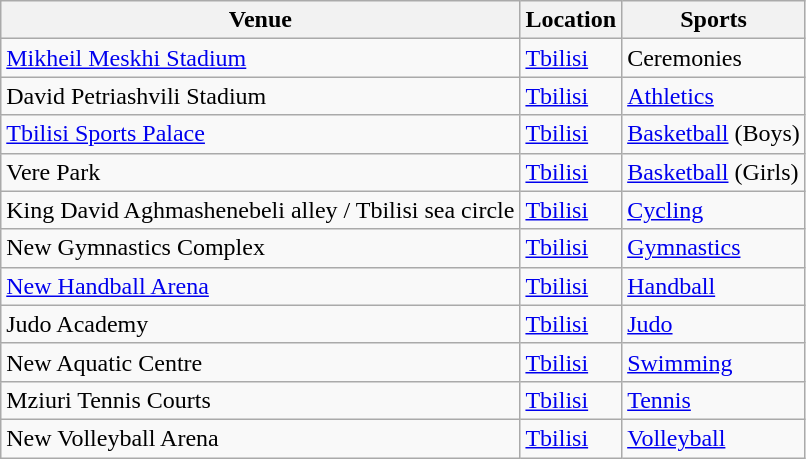<table class="wikitable">
<tr>
<th>Venue</th>
<th>Location</th>
<th>Sports</th>
</tr>
<tr>
<td><a href='#'>Mikheil Meskhi Stadium</a></td>
<td><a href='#'>Tbilisi</a></td>
<td>Ceremonies</td>
</tr>
<tr>
<td>David Petriashvili Stadium</td>
<td><a href='#'>Tbilisi</a></td>
<td><a href='#'>Athletics</a></td>
</tr>
<tr>
<td><a href='#'>Tbilisi Sports Palace</a></td>
<td><a href='#'>Tbilisi</a></td>
<td><a href='#'>Basketball</a> (Boys)</td>
</tr>
<tr>
<td>Vere Park</td>
<td><a href='#'>Tbilisi</a></td>
<td><a href='#'>Basketball</a> (Girls)</td>
</tr>
<tr>
<td>King David Aghmashenebeli alley / Tbilisi sea circle</td>
<td><a href='#'>Tbilisi</a></td>
<td><a href='#'>Cycling</a></td>
</tr>
<tr>
<td>New Gymnastics Complex</td>
<td><a href='#'>Tbilisi</a></td>
<td><a href='#'>Gymnastics</a></td>
</tr>
<tr>
<td><a href='#'>New Handball Arena</a></td>
<td><a href='#'>Tbilisi</a></td>
<td><a href='#'>Handball</a></td>
</tr>
<tr>
<td>Judo Academy</td>
<td><a href='#'>Tbilisi</a></td>
<td><a href='#'>Judo</a></td>
</tr>
<tr>
<td>New Aquatic Centre</td>
<td><a href='#'>Tbilisi</a></td>
<td><a href='#'>Swimming</a></td>
</tr>
<tr>
<td>Mziuri Tennis Courts</td>
<td><a href='#'>Tbilisi</a></td>
<td><a href='#'>Tennis</a></td>
</tr>
<tr>
<td>New Volleyball Arena</td>
<td><a href='#'>Tbilisi</a></td>
<td><a href='#'>Volleyball</a></td>
</tr>
</table>
